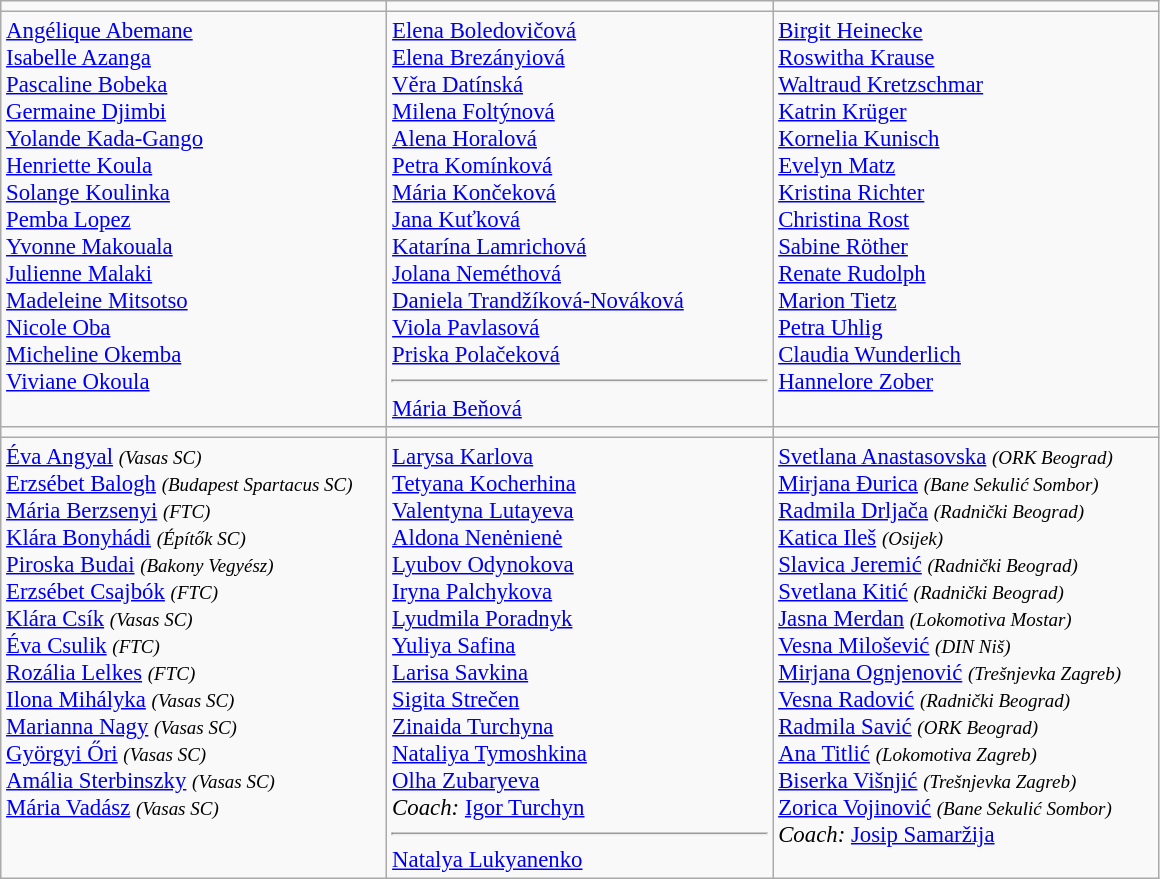<table class="wikitable">
<tr>
<td style="text-align:center; width:250px"></td>
<td style="text-align:center; width:250px"></td>
<td style="text-align:center; width:250px"></td>
</tr>
<tr style="font-size:95%">
<td valign=top><a href='#'>Angélique Abemane</a><br><a href='#'>Isabelle Azanga</a><br><a href='#'>Pascaline Bobeka</a><br><a href='#'>Germaine Djimbi</a><br><a href='#'>Yolande Kada-Gango</a><br><a href='#'>Henriette Koula</a><br><a href='#'>Solange Koulinka</a><br><a href='#'>Pemba Lopez</a><br><a href='#'>Yvonne Makouala</a><br><a href='#'>Julienne Malaki</a><br><a href='#'>Madeleine Mitsotso</a><br><a href='#'>Nicole Oba</a><br><a href='#'>Micheline Okemba</a><br><a href='#'>Viviane Okoula</a></td>
<td valign=top><a href='#'>Elena Boledovičová</a><br><a href='#'>Elena Brezányiová</a><br><a href='#'>Věra Datínská</a><br><a href='#'>Milena Foltýnová</a><br><a href='#'>Alena Horalová</a><br><a href='#'>Petra Komínková</a><br><a href='#'>Mária Končeková</a><br><a href='#'>Jana Kuťková</a><br><a href='#'>Katarína Lamrichová</a><br><a href='#'>Jolana Neméthová</a><br><a href='#'>Daniela Trandžíková-Nováková</a><br><a href='#'>Viola Pavlasová</a><br><a href='#'>Priska Polačeková</a><hr><a href='#'>Mária Beňová</a></td>
<td valign=top><a href='#'>Birgit Heinecke</a><br><a href='#'>Roswitha Krause</a><br><a href='#'>Waltraud Kretzschmar</a><br><a href='#'>Katrin Krüger</a><br><a href='#'>Kornelia Kunisch</a><br><a href='#'>Evelyn Matz</a><br><a href='#'>Kristina Richter</a><br><a href='#'>Christina Rost</a><br><a href='#'>Sabine Röther</a><br><a href='#'>Renate Rudolph</a><br><a href='#'>Marion Tietz</a><br><a href='#'>Petra Uhlig</a><br><a href='#'>Claudia Wunderlich</a><br><a href='#'>Hannelore Zober</a></td>
</tr>
<tr>
<td style="text-align:center; width:250px"></td>
<td style="text-align:center; width:250px"></td>
<td style="text-align:center; width:250px"></td>
</tr>
<tr style="font-size:95%">
<td valign=top><a href='#'>Éva Angyal</a> <small><em>(Vasas SC)</em></small><br><a href='#'>Erzsébet Balogh</a> <small><em>(Budapest Spartacus SC)</em></small><br><a href='#'>Mária Berzsenyi</a> <small><em>(FTC)</em></small><br><a href='#'>Klára Bonyhádi</a> <small><em>(Építők SC)</em></small><br><a href='#'>Piroska Budai</a> <small><em>(Bakony Vegyész)</em></small><br><a href='#'>Erzsébet Csajbók</a> <small><em>(FTC)</em></small><br><a href='#'>Klára Csík</a> <small><em>(Vasas SC)</em></small><br><a href='#'>Éva Csulik</a> <small><em>(FTC)</em></small><br><a href='#'>Rozália Lelkes</a> <small><em>(FTC)</em></small><br><a href='#'>Ilona Mihályka</a> <small><em>(Vasas SC)</em></small><br><a href='#'>Marianna Nagy</a> <small><em>(Vasas SC)</em></small><br><a href='#'>Györgyi Őri</a> <small><em>(Vasas SC)</em></small><br><a href='#'>Amália Sterbinszky</a> <small><em>(Vasas SC)</em></small><br><a href='#'>Mária Vadász</a> <small><em>(Vasas SC)</em></small></td>
<td valign=top><a href='#'>Larysa Karlova</a><br><a href='#'>Tetyana Kocherhina</a><br><a href='#'>Valentyna Lutayeva</a><br><a href='#'>Aldona Nenėnienė</a><br><a href='#'>Lyubov Odynokova</a><br><a href='#'>Iryna Palchykova</a><br><a href='#'>Lyudmila Poradnyk</a><br><a href='#'>Yuliya Safina</a><br><a href='#'>Larisa Savkina</a><br><a href='#'>Sigita Strečen</a><br><a href='#'>Zinaida Turchyna</a><br><a href='#'>Nataliya Tymoshkina</a><br><a href='#'>Olha Zubaryeva</a><br><em>Coach:</em> <a href='#'>Igor Turchyn</a><hr><a href='#'>Natalya Lukyanenko</a></td>
<td valign=top><a href='#'>Svetlana Anastasovska</a> <small><em>(ORK Beograd)</em></small><br><a href='#'>Mirjana Đurica</a> <small><em>(Bane Sekulić Sombor)</em></small><br><a href='#'>Radmila Drljača</a> <small><em>(Radnički Beograd)</em></small><br><a href='#'>Katica Ileš</a> <small><em>(Osijek)</em></small><br><a href='#'>Slavica Jeremić</a> <small><em>(Radnički Beograd)</em></small><br><a href='#'>Svetlana Kitić</a> <small><em>(Radnički Beograd)</em></small><br><a href='#'>Jasna Merdan</a> <small><em>(Lokomotiva Mostar)</em></small><br><a href='#'>Vesna Milošević</a> <small><em>(DIN Niš)</em></small><br><a href='#'>Mirjana Ognjenović</a> <small><em>(Trešnjevka Zagreb)</em></small><br><a href='#'>Vesna Radović</a> <small><em>(Radnički Beograd)</em></small><br><a href='#'>Radmila Savić</a> <small><em>(ORK Beograd)</em></small><br><a href='#'>Ana Titlić</a> <small><em>(Lokomotiva Zagreb)</em></small><br><a href='#'>Biserka Višnjić</a> <small><em>(Trešnjevka Zagreb)</em></small><br><a href='#'>Zorica Vojinović</a> <small><em>(Bane Sekulić Sombor)</em></small><br><em>Coach:</em> <a href='#'>Josip Samaržija</a></td>
</tr>
</table>
